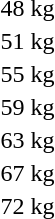<table>
<tr>
<td rowspan=2>48 kg<br></td>
<td rowspan=2></td>
<td rowspan=2></td>
<td></td>
</tr>
<tr>
<td></td>
</tr>
<tr>
<td rowspan=2>51 kg<br></td>
<td rowspan=2></td>
<td rowspan=2></td>
<td></td>
</tr>
<tr>
<td></td>
</tr>
<tr>
<td rowspan=2>55 kg<br></td>
<td rowspan=2></td>
<td rowspan=2></td>
<td></td>
</tr>
<tr>
<td></td>
</tr>
<tr>
<td rowspan=2>59 kg<br></td>
<td rowspan=2></td>
<td rowspan=2></td>
<td></td>
</tr>
<tr>
<td></td>
</tr>
<tr>
<td rowspan=2>63 kg<br></td>
<td rowspan=2></td>
<td rowspan=2></td>
<td></td>
</tr>
<tr>
<td></td>
</tr>
<tr>
<td rowspan=2>67 kg<br></td>
<td rowspan=2></td>
<td rowspan=2></td>
<td></td>
</tr>
<tr>
<td></td>
</tr>
<tr>
<td rowspan=2>72 kg<br></td>
<td rowspan=2></td>
<td rowspan=2></td>
<td></td>
</tr>
<tr>
<td></td>
</tr>
</table>
